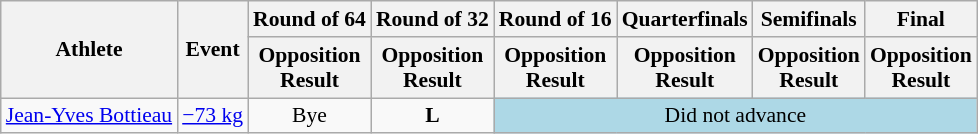<table class="wikitable" style="font-size:90%">
<tr>
<th rowspan=2>Athlete</th>
<th rowspan=2>Event</th>
<th>Round of 64</th>
<th>Round of 32</th>
<th>Round of 16</th>
<th>Quarterfinals</th>
<th>Semifinals</th>
<th>Final</th>
</tr>
<tr>
<th>Opposition<br>Result</th>
<th>Opposition<br>Result</th>
<th>Opposition<br>Result</th>
<th>Opposition<br>Result</th>
<th>Opposition<br>Result</th>
<th>Opposition<br>Result</th>
</tr>
<tr>
<td><a href='#'>Jean-Yves Bottieau</a></td>
<td><a href='#'>−73 kg</a></td>
<td align=center>Bye</td>
<td align=center><strong>L</strong> </td>
<td colspan=4 bgcolor=lightblue align=center>Did not advance</td>
</tr>
</table>
